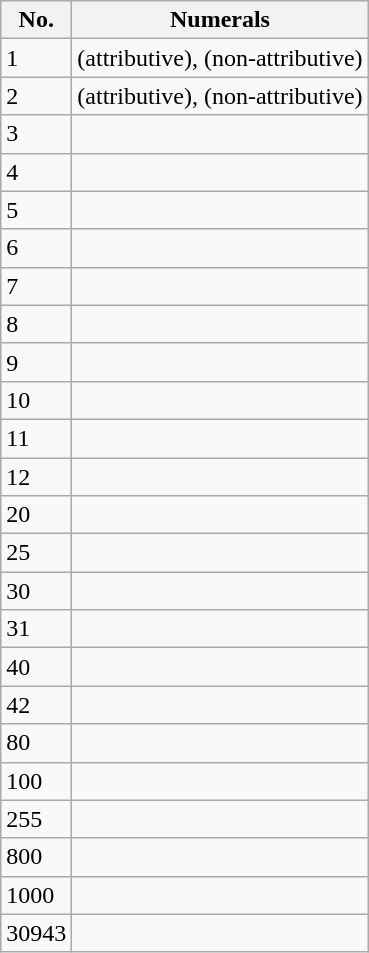<table class="wikitable">
<tr>
<th>No.</th>
<th>Numerals</th>
</tr>
<tr>
<td>1</td>
<td> (attributive),  (non-attributive)</td>
</tr>
<tr>
<td>2</td>
<td> (attributive),  (non-attributive)</td>
</tr>
<tr>
<td>3</td>
<td></td>
</tr>
<tr>
<td>4</td>
<td></td>
</tr>
<tr>
<td>5</td>
<td></td>
</tr>
<tr>
<td>6</td>
<td></td>
</tr>
<tr>
<td>7</td>
<td></td>
</tr>
<tr>
<td>8</td>
<td></td>
</tr>
<tr>
<td>9</td>
<td></td>
</tr>
<tr>
<td>10</td>
<td></td>
</tr>
<tr>
<td>11</td>
<td></td>
</tr>
<tr>
<td>12</td>
<td></td>
</tr>
<tr>
<td>20</td>
<td></td>
</tr>
<tr>
<td>25</td>
<td></td>
</tr>
<tr>
<td>30</td>
<td></td>
</tr>
<tr>
<td>31</td>
<td></td>
</tr>
<tr>
<td>40</td>
<td></td>
</tr>
<tr>
<td>42</td>
<td></td>
</tr>
<tr>
<td>80</td>
<td></td>
</tr>
<tr>
<td>100</td>
<td></td>
</tr>
<tr>
<td>255</td>
<td></td>
</tr>
<tr>
<td>800</td>
<td></td>
</tr>
<tr>
<td>1000</td>
<td></td>
</tr>
<tr>
<td>30943</td>
<td></td>
</tr>
</table>
